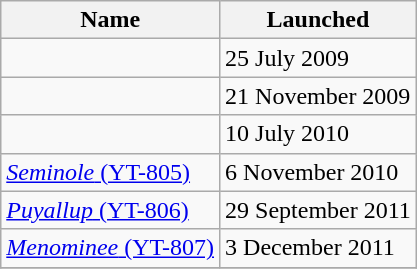<table class = "wikitable">
<tr>
<th>Name</th>
<th>Launched</th>
</tr>
<tr>
<td></td>
<td>25 July 2009</td>
</tr>
<tr>
<td></td>
<td>21 November 2009</td>
</tr>
<tr>
<td></td>
<td>10 July 2010</td>
</tr>
<tr>
<td><a href='#'><em>Seminole</em> (YT-805)</a></td>
<td>6 November 2010</td>
</tr>
<tr>
<td><a href='#'><em>Puyallup</em> (YT-806)</a></td>
<td>29 September 2011</td>
</tr>
<tr>
<td><a href='#'><em>Menominee</em> (YT-807)</a></td>
<td>3 December 2011</td>
</tr>
<tr>
</tr>
</table>
